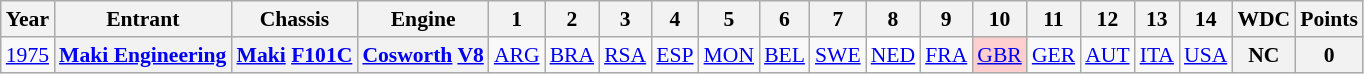<table class="wikitable" style="text-align:center; font-size:90%">
<tr>
<th>Year</th>
<th>Entrant</th>
<th>Chassis</th>
<th>Engine</th>
<th>1</th>
<th>2</th>
<th>3</th>
<th>4</th>
<th>5</th>
<th>6</th>
<th>7</th>
<th>8</th>
<th>9</th>
<th>10</th>
<th>11</th>
<th>12</th>
<th>13</th>
<th>14</th>
<th>WDC</th>
<th>Points</th>
</tr>
<tr>
<td><a href='#'>1975</a></td>
<th><a href='#'>Maki Engineering</a></th>
<th><a href='#'>Maki</a> <a href='#'>F101C</a></th>
<th><a href='#'>Cosworth</a> <a href='#'>V8</a></th>
<td><a href='#'>ARG</a></td>
<td><a href='#'>BRA</a></td>
<td><a href='#'>RSA</a></td>
<td><a href='#'>ESP</a></td>
<td><a href='#'>MON</a></td>
<td><a href='#'>BEL</a></td>
<td><a href='#'>SWE</a></td>
<td style="background:#ffffff;"><a href='#'>NED</a><br></td>
<td><a href='#'>FRA</a></td>
<td style="background:#FFCFCF;"><a href='#'>GBR</a><br></td>
<td><a href='#'>GER</a></td>
<td><a href='#'>AUT</a></td>
<td><a href='#'>ITA</a></td>
<td><a href='#'>USA</a></td>
<th>NC</th>
<th>0</th>
</tr>
</table>
